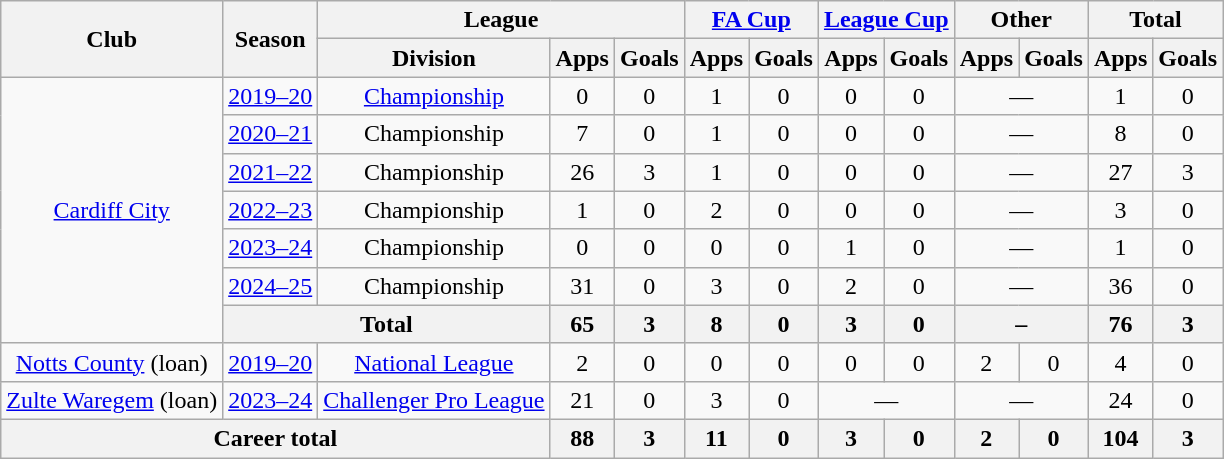<table class="wikitable" style="text-align:center">
<tr>
<th rowspan="2">Club</th>
<th rowspan="2">Season</th>
<th colspan="3">League</th>
<th colspan="2"><a href='#'>FA Cup</a></th>
<th colspan="2"><a href='#'>League Cup</a></th>
<th colspan="2">Other</th>
<th colspan="2">Total</th>
</tr>
<tr>
<th>Division</th>
<th>Apps</th>
<th>Goals</th>
<th>Apps</th>
<th>Goals</th>
<th>Apps</th>
<th>Goals</th>
<th>Apps</th>
<th>Goals</th>
<th>Apps</th>
<th>Goals</th>
</tr>
<tr>
<td rowspan=7><a href='#'>Cardiff City</a></td>
<td><a href='#'>2019–20</a></td>
<td><a href='#'>Championship</a></td>
<td>0</td>
<td>0</td>
<td>1</td>
<td>0</td>
<td>0</td>
<td>0</td>
<td colspan="2">—</td>
<td>1</td>
<td>0</td>
</tr>
<tr>
<td><a href='#'>2020–21</a></td>
<td>Championship</td>
<td>7</td>
<td>0</td>
<td>1</td>
<td>0</td>
<td>0</td>
<td>0</td>
<td colspan="2">—</td>
<td>8</td>
<td>0</td>
</tr>
<tr>
<td><a href='#'>2021–22</a></td>
<td>Championship</td>
<td>26</td>
<td>3</td>
<td>1</td>
<td>0</td>
<td>0</td>
<td>0</td>
<td colspan="2">—</td>
<td>27</td>
<td>3</td>
</tr>
<tr>
<td><a href='#'>2022–23</a></td>
<td>Championship</td>
<td>1</td>
<td>0</td>
<td>2</td>
<td>0</td>
<td>0</td>
<td>0</td>
<td colspan="2">—</td>
<td>3</td>
<td>0</td>
</tr>
<tr>
<td><a href='#'>2023–24</a></td>
<td>Championship</td>
<td>0</td>
<td>0</td>
<td>0</td>
<td>0</td>
<td>1</td>
<td>0</td>
<td colspan="2">—</td>
<td>1</td>
<td>0</td>
</tr>
<tr>
<td><a href='#'>2024–25</a></td>
<td>Championship</td>
<td>31</td>
<td>0</td>
<td>3</td>
<td>0</td>
<td>2</td>
<td>0</td>
<td colspan="2">—</td>
<td>36</td>
<td>0</td>
</tr>
<tr>
<th colspan=2>Total</th>
<th>65</th>
<th>3</th>
<th>8</th>
<th>0</th>
<th>3</th>
<th>0</th>
<th colspan="2">–</th>
<th>76</th>
<th>3</th>
</tr>
<tr>
<td><a href='#'>Notts County</a> (loan)</td>
<td><a href='#'>2019–20</a></td>
<td><a href='#'>National League</a></td>
<td>2</td>
<td>0</td>
<td>0</td>
<td>0</td>
<td>0</td>
<td>0</td>
<td>2</td>
<td>0</td>
<td>4</td>
<td>0</td>
</tr>
<tr>
<td><a href='#'>Zulte Waregem</a> (loan)</td>
<td><a href='#'>2023–24</a></td>
<td><a href='#'>Challenger Pro League</a></td>
<td>21</td>
<td>0</td>
<td>3</td>
<td>0</td>
<td colspan="2">—</td>
<td colspan="2">—</td>
<td>24</td>
<td>0</td>
</tr>
<tr>
<th colspan="3">Career total</th>
<th>88</th>
<th>3</th>
<th>11</th>
<th>0</th>
<th>3</th>
<th>0</th>
<th>2</th>
<th>0</th>
<th>104</th>
<th>3</th>
</tr>
</table>
